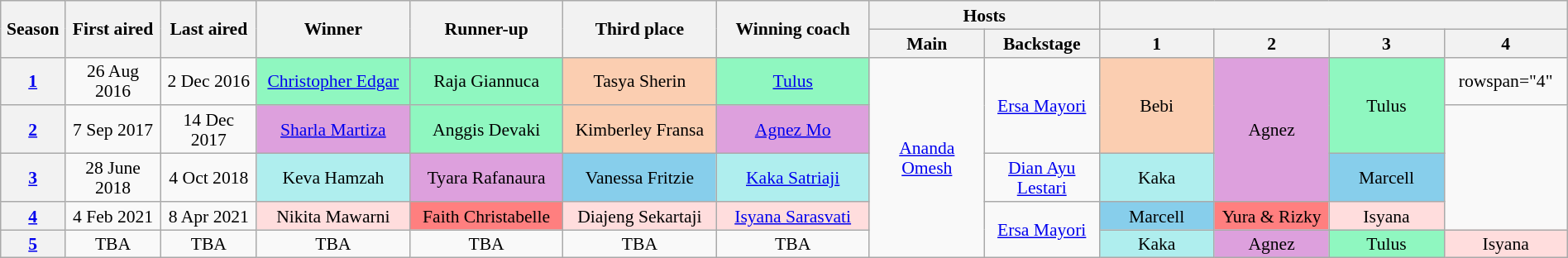<table class="wikitable" style="text-align:center; font-size:90%; line-height:16px; width:100%">
<tr>
<th rowspan="2" scope="col" width="1%">Season</th>
<th rowspan="2" scope="col" width="5%">First aired</th>
<th rowspan="2" scope="col" width="5%">Last aired</th>
<th rowspan="2" scope="col" width="8%">Winner</th>
<th rowspan="2" scope="col" width="8%">Runner-up</th>
<th rowspan="2" scope="col" width="8%">Third place</th>
<th rowspan="2" scope="col" width="8%">Winning coach</th>
<th colspan="2" scope="col" width="18%">Hosts</th>
<th colspan="4" scope="col" width="15%"></th>
</tr>
<tr>
<th width="6%">Main</th>
<th width="6%">Backstage</th>
<th width="6%">1</th>
<th width="6%">2</th>
<th width="6%">3</th>
<th width="6%">4</th>
</tr>
<tr>
<th><a href='#'>1</a></th>
<td>26 Aug 2016</td>
<td>2 Dec 2016</td>
<td style="background:#8ff7c0"><a href='#'>Christopher Edgar</a></td>
<td style="background:#8ff7c0">Raja Giannuca</td>
<td style="background:#fbceb1">Tasya Sherin</td>
<td style="background:#8ff7c0"><a href='#'>Tulus</a></td>
<td rowspan="5"><a href='#'>Ananda Omesh</a></td>
<td rowspan="2"><a href='#'>Ersa Mayori</a></td>
<td style="background:#fbceb1" rowspan="2">Bebi</td>
<td style="background:#dda0dd" rowspan="3">Agnez</td>
<td style="background:#8ff7c0" rowspan="2">Tulus</td>
<td>rowspan="4" </td>
</tr>
<tr>
<th><a href='#'>2</a></th>
<td>7 Sep 2017</td>
<td>14 Dec 2017</td>
<td style="background:#dda0dd"><a href='#'>Sharla Martiza</a></td>
<td style="background:#8ff7c0">Anggis Devaki</td>
<td style="background:#fbceb1">Kimberley Fransa</td>
<td style="background:#dda0dd"><a href='#'>Agnez Mo</a></td>
</tr>
<tr>
<th><a href='#'>3</a></th>
<td>28 June 2018</td>
<td>4 Oct 2018</td>
<td style="background:#afeeee">Keva Hamzah</td>
<td style="background:#dda0dd">Tyara Rafanaura</td>
<td style="background:#87ceeb">Vanessa Fritzie</td>
<td style="background:#afeeee"><a href='#'>Kaka Satriaji</a></td>
<td><a href='#'>Dian Ayu Lestari</a></td>
<td style="background:#afeeee">Kaka</td>
<td style="background:#87ceeb">Marcell</td>
</tr>
<tr>
<th><a href='#'>4</a></th>
<td>4 Feb 2021</td>
<td>8 Apr 2021</td>
<td style="background:#ffdddd">Nikita Mawarni</td>
<td style="background:#ff7f7f">Faith Christabelle</td>
<td style="background:#ffdddd">Diajeng Sekartaji</td>
<td style="background:#ffdddd"><a href='#'>Isyana Sarasvati</a></td>
<td rowspan="2"><a href='#'>Ersa Mayori</a></td>
<td style="background:#87ceeb">Marcell</td>
<td style="background:#ff7f7f">Yura & Rizky</td>
<td style="background:#ffdddd">Isyana</td>
</tr>
<tr>
<th><a href='#'>5</a></th>
<td>TBA</td>
<td>TBA</td>
<td>TBA</td>
<td>TBA</td>
<td>TBA</td>
<td>TBA</td>
<td style="background:#afeeee">Kaka</td>
<td style="background:#dda0dd">Agnez</td>
<td style="background:#8ff7c0">Tulus</td>
<td style="background:#ffdddd">Isyana</td>
</tr>
</table>
